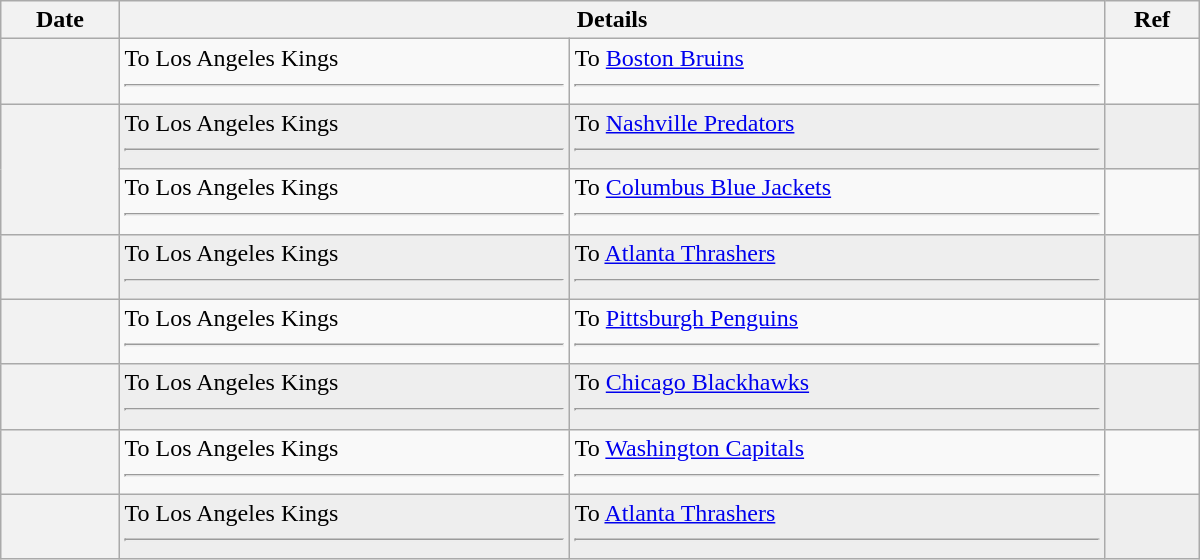<table class="wikitable plainrowheaders" style="width: 50em;">
<tr>
<th scope="col">Date</th>
<th scope="col" colspan="2">Details</th>
<th scope="col">Ref</th>
</tr>
<tr>
<th scope="row"></th>
<td valign="top">To Los Angeles Kings<hr></td>
<td valign="top">To <a href='#'>Boston Bruins</a><hr></td>
<td></td>
</tr>
<tr style="background:#eee;">
<th scope="row" rowspan=2></th>
<td valign="top">To Los Angeles Kings<hr></td>
<td valign="top">To <a href='#'>Nashville Predators</a><hr></td>
<td></td>
</tr>
<tr>
<td valign="top">To Los Angeles Kings<hr></td>
<td valign="top">To <a href='#'>Columbus Blue Jackets</a><hr></td>
<td></td>
</tr>
<tr style="background:#eee;">
<th scope="row"></th>
<td valign="top">To Los Angeles Kings<hr></td>
<td valign="top">To <a href='#'>Atlanta Thrashers</a><hr></td>
<td></td>
</tr>
<tr>
<th scope="row"></th>
<td valign="top">To Los Angeles Kings<hr></td>
<td valign="top">To <a href='#'>Pittsburgh Penguins</a><hr></td>
<td></td>
</tr>
<tr style="background:#eee;">
<th scope="row"></th>
<td valign="top">To Los Angeles Kings<hr></td>
<td valign="top">To <a href='#'>Chicago Blackhawks</a><hr></td>
<td></td>
</tr>
<tr>
<th scope="row"></th>
<td valign="top">To Los Angeles Kings<hr></td>
<td valign="top">To <a href='#'>Washington Capitals</a><hr></td>
<td></td>
</tr>
<tr style="background:#eee;">
<th scope="row"></th>
<td valign="top">To Los Angeles Kings<hr></td>
<td valign="top">To <a href='#'>Atlanta Thrashers</a><hr></td>
<td></td>
</tr>
</table>
